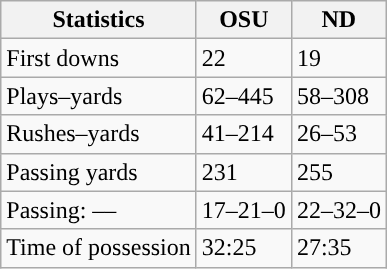<table class="wikitable" style="float:left">
<tr>
<th>Statistics</th>
<th>OSU</th>
<th>ND</th>
</tr>
<tr>
<td>First downs</td>
<td>22</td>
<td>19</td>
</tr>
<tr>
<td>Plays–yards</td>
<td>62–445</td>
<td>58–308</td>
</tr>
<tr>
<td>Rushes–yards</td>
<td>41–214</td>
<td>26–53</td>
</tr>
<tr>
<td>Passing yards</td>
<td>231</td>
<td>255</td>
</tr>
<tr>
<td>Passing: ––</td>
<td>17–21–0</td>
<td>22–32–0</td>
</tr>
<tr>
<td>Time of possession</td>
<td>32:25</td>
<td>27:35</td>
</tr>
</table>
